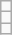<table class="wikitable" style="margin-left: auto; margin-right: auto">
<tr>
<td></td>
</tr>
<tr>
<td></td>
</tr>
<tr>
<td></td>
</tr>
</table>
